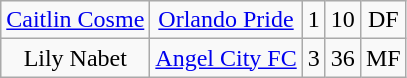<table class="wikitable" style="text-align:center;">
<tr>
<td><a href='#'>Caitlin Cosme</a></td>
<td><a href='#'>Orlando Pride</a></td>
<td>1</td>
<td>10</td>
<td>DF</td>
</tr>
<tr>
<td>Lily Nabet</td>
<td><a href='#'>Angel City FC</a></td>
<td>3</td>
<td>36</td>
<td>MF</td>
</tr>
</table>
